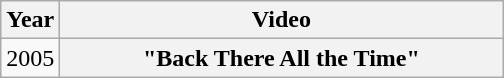<table class="wikitable plainrowheaders">
<tr>
<th>Year</th>
<th style="width:18em;">Video</th>
</tr>
<tr>
<td>2005</td>
<th scope="row">"Back There All the Time"</th>
</tr>
</table>
